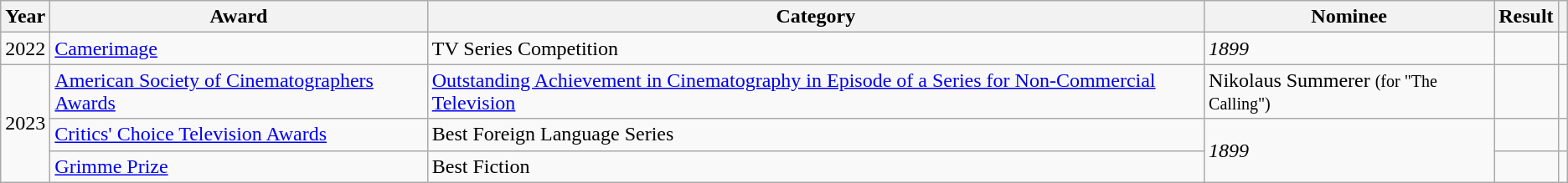<table class="wikitable plainrowheaders sortable">
<tr>
<th>Year</th>
<th>Award</th>
<th>Category</th>
<th>Nominee</th>
<th>Result</th>
<th></th>
</tr>
<tr>
<td align="center">2022</td>
<td><a href='#'>Camerimage</a></td>
<td>TV Series Competition</td>
<td><em>1899</em></td>
<td></td>
<td align="center"></td>
</tr>
<tr>
<td align="center" rowspan="3">2023</td>
<td><a href='#'>American Society of Cinematographers Awards</a></td>
<td><a href='#'>Outstanding Achievement in Cinematography in Episode of a Series for Non-Commercial Television</a></td>
<td>Nikolaus Summerer <small>(for "The Calling")</small></td>
<td></td>
<td align="center"></td>
</tr>
<tr>
<td><a href='#'>Critics' Choice Television Awards</a></td>
<td>Best Foreign Language Series</td>
<td rowspan="2"><em>1899</em></td>
<td></td>
<td align="center"></td>
</tr>
<tr>
<td><a href='#'>Grimme Prize</a></td>
<td>Best Fiction</td>
<td></td>
<td align="center"></td>
</tr>
</table>
